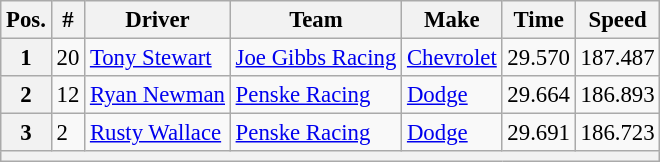<table class="wikitable" style="font-size:95%">
<tr>
<th>Pos.</th>
<th>#</th>
<th>Driver</th>
<th>Team</th>
<th>Make</th>
<th>Time</th>
<th>Speed</th>
</tr>
<tr>
<th>1</th>
<td>20</td>
<td><a href='#'>Tony Stewart</a></td>
<td><a href='#'>Joe Gibbs Racing</a></td>
<td><a href='#'>Chevrolet</a></td>
<td>29.570</td>
<td>187.487</td>
</tr>
<tr>
<th>2</th>
<td>12</td>
<td><a href='#'>Ryan Newman</a></td>
<td><a href='#'>Penske Racing</a></td>
<td><a href='#'>Dodge</a></td>
<td>29.664</td>
<td>186.893</td>
</tr>
<tr>
<th>3</th>
<td>2</td>
<td><a href='#'>Rusty Wallace</a></td>
<td><a href='#'>Penske Racing</a></td>
<td><a href='#'>Dodge</a></td>
<td>29.691</td>
<td>186.723</td>
</tr>
<tr>
<th colspan="7"></th>
</tr>
</table>
